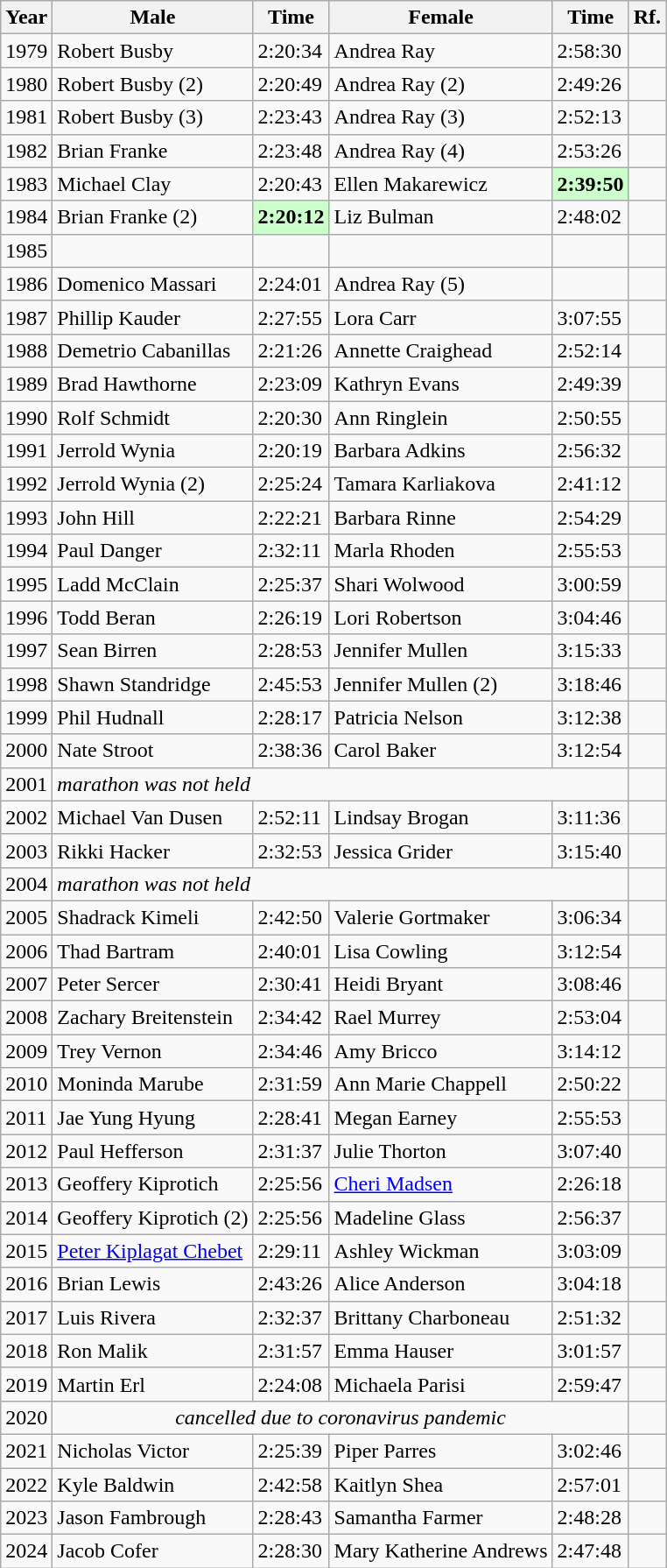<table class="wikitable sortable" style="text-align: left">
<tr>
<th>Year</th>
<th>Male</th>
<th>Time</th>
<th>Female</th>
<th>Time</th>
<th class="unsortable">Rf.</th>
</tr>
<tr>
<td>1979</td>
<td>Robert Busby</td>
<td>2:20:34</td>
<td>Andrea Ray</td>
<td>2:58:30</td>
<td></td>
</tr>
<tr>
<td>1980</td>
<td>Robert Busby (2)</td>
<td>2:20:49</td>
<td>Andrea Ray (2)</td>
<td>2:49:26</td>
<td></td>
</tr>
<tr>
<td>1981</td>
<td>Robert Busby (3)</td>
<td>2:23:43</td>
<td>Andrea Ray (3)</td>
<td>2:52:13</td>
<td></td>
</tr>
<tr>
<td>1982</td>
<td>Brian Franke</td>
<td>2:23:48</td>
<td>Andrea Ray (4)</td>
<td>2:53:26</td>
<td></td>
</tr>
<tr>
<td>1983</td>
<td>Michael Clay</td>
<td>2:20:43</td>
<td>Ellen Makarewicz</td>
<td bgcolor="#CCFFCC"><strong>2:39:50</strong></td>
<td></td>
</tr>
<tr>
<td>1984</td>
<td>Brian Franke (2)</td>
<td bgcolor="#CCFFCC"><strong>2:20:12</strong></td>
<td>Liz Bulman</td>
<td>2:48:02</td>
<td></td>
</tr>
<tr>
<td>1985</td>
<td></td>
<td></td>
<td></td>
<td></td>
<td></td>
</tr>
<tr>
<td>1986</td>
<td>Domenico Massari</td>
<td>2:24:01</td>
<td>Andrea Ray (5)</td>
<td></td>
<td></td>
</tr>
<tr>
<td>1987</td>
<td>Phillip Kauder</td>
<td>2:27:55</td>
<td>Lora Carr</td>
<td>3:07:55</td>
<td></td>
</tr>
<tr>
<td>1988</td>
<td>Demetrio Cabanillas</td>
<td>2:21:26</td>
<td>Annette Craighead</td>
<td>2:52:14</td>
<td></td>
</tr>
<tr>
<td>1989</td>
<td>Brad Hawthorne</td>
<td>2:23:09</td>
<td>Kathryn Evans</td>
<td>2:49:39</td>
<td></td>
</tr>
<tr>
<td>1990</td>
<td>Rolf Schmidt</td>
<td>2:20:30</td>
<td>Ann Ringlein</td>
<td>2:50:55</td>
<td></td>
</tr>
<tr>
<td>1991</td>
<td>Jerrold Wynia</td>
<td>2:20:19</td>
<td>Barbara Adkins</td>
<td>2:56:32</td>
<td></td>
</tr>
<tr>
<td>1992</td>
<td>Jerrold Wynia (2)</td>
<td>2:25:24</td>
<td>Tamara Karliakova</td>
<td>2:41:12</td>
<td></td>
</tr>
<tr>
<td>1993</td>
<td>John Hill</td>
<td>2:22:21</td>
<td>Barbara Rinne</td>
<td>2:54:29</td>
<td></td>
</tr>
<tr>
<td>1994</td>
<td>Paul Danger</td>
<td>2:32:11</td>
<td>Marla Rhoden</td>
<td>2:55:53</td>
<td></td>
</tr>
<tr>
<td>1995</td>
<td>Ladd McClain</td>
<td>2:25:37</td>
<td>Shari Wolwood</td>
<td>3:00:59</td>
<td></td>
</tr>
<tr>
<td>1996</td>
<td>Todd Beran</td>
<td>2:26:19</td>
<td>Lori Robertson</td>
<td>3:04:46</td>
<td></td>
</tr>
<tr>
<td>1997</td>
<td>Sean Birren</td>
<td>2:28:53</td>
<td>Jennifer Mullen</td>
<td>3:15:33</td>
<td></td>
</tr>
<tr>
<td>1998</td>
<td>Shawn Standridge</td>
<td>2:45:53</td>
<td>Jennifer Mullen (2)</td>
<td>3:18:46</td>
<td></td>
</tr>
<tr>
<td>1999</td>
<td>Phil Hudnall</td>
<td>2:28:17</td>
<td>Patricia Nelson</td>
<td>3:12:38</td>
<td></td>
</tr>
<tr>
<td>2000</td>
<td>Nate Stroot</td>
<td>2:38:36</td>
<td>Carol Baker</td>
<td>3:12:54</td>
<td></td>
</tr>
<tr>
<td>2001</td>
<td colspan="4"><em>marathon was not held</em></td>
<td></td>
</tr>
<tr>
<td>2002</td>
<td>Michael Van Dusen</td>
<td>2:52:11</td>
<td>Lindsay Brogan</td>
<td>3:11:36</td>
<td></td>
</tr>
<tr>
<td>2003</td>
<td>Rikki Hacker</td>
<td>2:32:53</td>
<td>Jessica Grider</td>
<td>3:15:40</td>
<td></td>
</tr>
<tr>
<td>2004</td>
<td colspan="4"><em>marathon was not held</em></td>
<td></td>
</tr>
<tr>
<td>2005</td>
<td>Shadrack Kimeli</td>
<td>2:42:50</td>
<td>Valerie Gortmaker</td>
<td>3:06:34</td>
<td></td>
</tr>
<tr>
<td>2006</td>
<td>Thad Bartram</td>
<td>2:40:01</td>
<td>Lisa Cowling</td>
<td>3:12:54</td>
<td></td>
</tr>
<tr>
<td>2007</td>
<td>Peter Sercer</td>
<td>2:30:41</td>
<td>Heidi Bryant</td>
<td>3:08:46</td>
<td></td>
</tr>
<tr>
<td>2008</td>
<td>Zachary Breitenstein</td>
<td>2:34:42</td>
<td>Rael Murrey</td>
<td>2:53:04</td>
<td></td>
</tr>
<tr>
<td>2009</td>
<td>Trey Vernon</td>
<td>2:34:46</td>
<td>Amy Bricco</td>
<td>3:14:12</td>
<td></td>
</tr>
<tr>
<td>2010</td>
<td>Moninda Marube</td>
<td>2:31:59</td>
<td>Ann Marie Chappell</td>
<td>2:50:22</td>
<td></td>
</tr>
<tr>
<td>2011</td>
<td>Jae Yung Hyung</td>
<td>2:28:41</td>
<td>Megan Earney</td>
<td>2:55:53</td>
<td></td>
</tr>
<tr>
<td>2012</td>
<td>Paul Hefferson</td>
<td>2:31:37</td>
<td>Julie Thorton</td>
<td>3:07:40</td>
<td></td>
</tr>
<tr>
<td>2013</td>
<td>Geoffery Kiprotich</td>
<td>2:25:56</td>
<td><a href='#'>Cheri Madsen</a></td>
<td>2:26:18</td>
<td></td>
</tr>
<tr>
<td>2014</td>
<td>Geoffery Kiprotich (2)</td>
<td>2:25:56</td>
<td>Madeline Glass</td>
<td>2:56:37</td>
<td></td>
</tr>
<tr>
<td>2015</td>
<td><a href='#'>Peter Kiplagat Chebet</a></td>
<td>2:29:11</td>
<td>Ashley Wickman</td>
<td>3:03:09</td>
<td></td>
</tr>
<tr>
<td>2016</td>
<td>Brian Lewis</td>
<td>2:43:26</td>
<td>Alice Anderson</td>
<td>3:04:18</td>
<td></td>
</tr>
<tr>
<td>2017</td>
<td>Luis Rivera</td>
<td>2:32:37</td>
<td>Brittany Charboneau</td>
<td>2:51:32</td>
<td></td>
</tr>
<tr>
<td>2018</td>
<td>Ron Malik</td>
<td>2:31:57</td>
<td>Emma Hauser</td>
<td>3:01:57</td>
<td></td>
</tr>
<tr>
<td>2019</td>
<td>Martin Erl</td>
<td>2:24:08</td>
<td>Michaela Parisi</td>
<td>2:59:47</td>
<td></td>
</tr>
<tr>
<td>2020</td>
<td colspan="4" align="center" data-sort-value=""><em>cancelled due to coronavirus pandemic</em></td>
<td></td>
</tr>
<tr>
<td>2021</td>
<td>Nicholas Victor</td>
<td>2:25:39</td>
<td>Piper Parres</td>
<td>3:02:46</td>
<td></td>
</tr>
<tr>
<td>2022</td>
<td>Kyle Baldwin</td>
<td>2:42:58</td>
<td>Kaitlyn Shea</td>
<td>2:57:01</td>
<td></td>
</tr>
<tr>
<td>2023</td>
<td>Jason Fambrough</td>
<td>2:28:43</td>
<td>Samantha Farmer</td>
<td>2:48:28</td>
<td></td>
</tr>
<tr>
<td>2024</td>
<td>Jacob Cofer</td>
<td>2:28:30</td>
<td>Mary Katherine Andrews</td>
<td>2:47:48</td>
<td></td>
</tr>
</table>
